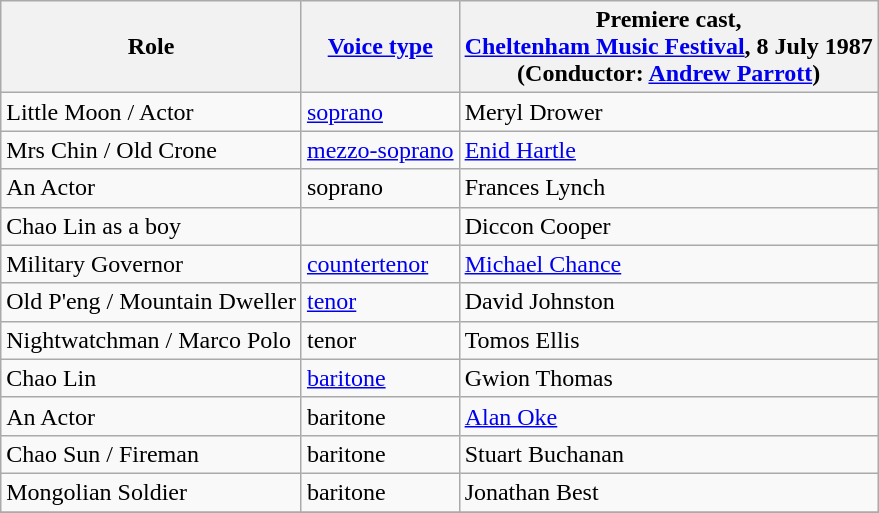<table class="wikitable">
<tr>
<th>Role</th>
<th><a href='#'>Voice type</a></th>
<th>Premiere cast,<br><a href='#'>Cheltenham Music Festival</a>, 8 July 1987<br>(Conductor: <a href='#'>Andrew Parrott</a>)</th>
</tr>
<tr>
<td>Little Moon / Actor</td>
<td><a href='#'>soprano</a></td>
<td>Meryl Drower</td>
</tr>
<tr>
<td>Mrs Chin / Old Crone</td>
<td><a href='#'>mezzo-soprano</a></td>
<td><a href='#'>Enid Hartle</a></td>
</tr>
<tr>
<td>An Actor</td>
<td>soprano</td>
<td>Frances Lynch</td>
</tr>
<tr>
<td>Chao Lin as a boy</td>
<td></td>
<td>Diccon Cooper</td>
</tr>
<tr>
<td>Military Governor</td>
<td><a href='#'>countertenor</a></td>
<td><a href='#'>Michael Chance</a></td>
</tr>
<tr>
<td>Old P'eng / Mountain Dweller</td>
<td><a href='#'>tenor</a></td>
<td>David Johnston</td>
</tr>
<tr>
<td>Nightwatchman / Marco Polo</td>
<td>tenor</td>
<td>Tomos Ellis</td>
</tr>
<tr>
<td>Chao Lin</td>
<td><a href='#'>baritone</a></td>
<td>Gwion Thomas</td>
</tr>
<tr>
<td>An Actor</td>
<td>baritone</td>
<td><a href='#'>Alan Oke</a></td>
</tr>
<tr>
<td>Chao Sun / Fireman</td>
<td>baritone</td>
<td>Stuart Buchanan</td>
</tr>
<tr>
<td>Mongolian Soldier</td>
<td>baritone</td>
<td>Jonathan Best</td>
</tr>
<tr>
</tr>
</table>
